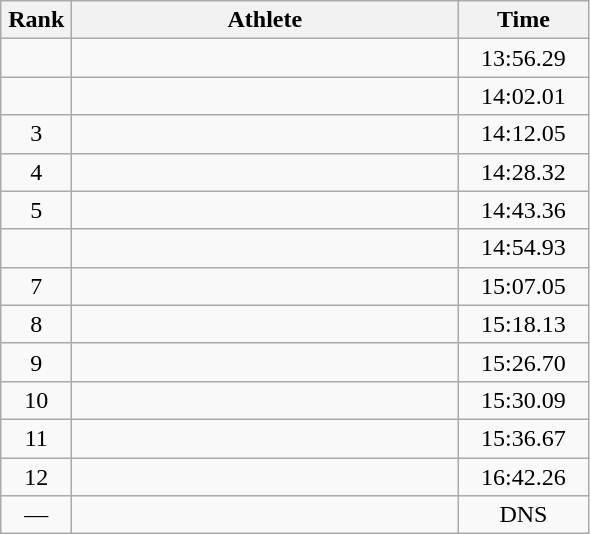<table class=wikitable style="text-align:center">
<tr>
<th width=40>Rank</th>
<th width=250>Athlete</th>
<th width=80>Time</th>
</tr>
<tr>
<td></td>
<td align=left></td>
<td>13:56.29</td>
</tr>
<tr>
<td></td>
<td align=left></td>
<td>14:02.01</td>
</tr>
<tr>
<td>3</td>
<td align=left></td>
<td>14:12.05</td>
</tr>
<tr>
<td>4</td>
<td align=left></td>
<td>14:28.32</td>
</tr>
<tr>
<td>5</td>
<td align=left></td>
<td>14:43.36</td>
</tr>
<tr>
<td></td>
<td align=left></td>
<td>14:54.93</td>
</tr>
<tr>
<td>7</td>
<td align=left></td>
<td>15:07.05</td>
</tr>
<tr>
<td>8</td>
<td align=left></td>
<td>15:18.13</td>
</tr>
<tr>
<td>9</td>
<td align=left></td>
<td>15:26.70</td>
</tr>
<tr>
<td>10</td>
<td align=left></td>
<td>15:30.09</td>
</tr>
<tr>
<td>11</td>
<td align=left></td>
<td>15:36.67</td>
</tr>
<tr>
<td>12</td>
<td align=left></td>
<td>16:42.26</td>
</tr>
<tr>
<td>—</td>
<td align=left></td>
<td>DNS</td>
</tr>
</table>
